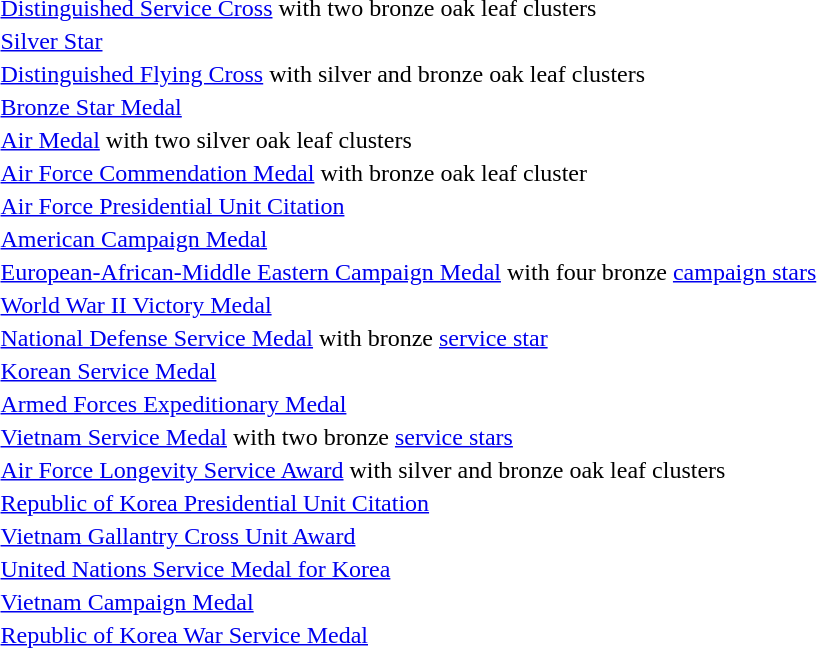<table>
<tr>
<td></td>
<td><a href='#'>Distinguished Service Cross</a> with two bronze oak leaf clusters</td>
</tr>
<tr>
<td></td>
<td><a href='#'>Silver Star</a></td>
</tr>
<tr>
<td></td>
<td><a href='#'>Distinguished Flying Cross</a> with silver and bronze oak leaf clusters</td>
</tr>
<tr>
<td></td>
<td><a href='#'>Bronze Star Medal</a></td>
</tr>
<tr>
<td></td>
<td><a href='#'>Air Medal</a> with two silver oak leaf clusters</td>
</tr>
<tr>
<td></td>
<td><a href='#'>Air Force Commendation Medal</a> with bronze oak leaf cluster</td>
</tr>
<tr>
<td></td>
<td><a href='#'>Air Force Presidential Unit Citation</a></td>
</tr>
<tr>
<td></td>
<td><a href='#'>American Campaign Medal</a></td>
</tr>
<tr>
<td></td>
<td><a href='#'>European-African-Middle Eastern Campaign Medal</a> with four bronze <a href='#'>campaign stars</a></td>
</tr>
<tr>
<td></td>
<td><a href='#'>World War II Victory Medal</a></td>
</tr>
<tr>
<td></td>
<td><a href='#'>National Defense Service Medal</a> with bronze <a href='#'>service star</a></td>
</tr>
<tr>
<td></td>
<td><a href='#'>Korean Service Medal</a></td>
</tr>
<tr>
<td></td>
<td><a href='#'>Armed Forces Expeditionary Medal</a></td>
</tr>
<tr>
<td></td>
<td><a href='#'>Vietnam Service Medal</a> with two bronze <a href='#'>service stars</a></td>
</tr>
<tr>
<td></td>
<td><a href='#'>Air Force Longevity Service Award</a> with silver and bronze oak leaf clusters</td>
</tr>
<tr>
<td></td>
<td><a href='#'>Republic of Korea Presidential Unit Citation</a></td>
</tr>
<tr>
<td></td>
<td><a href='#'>Vietnam Gallantry Cross Unit Award</a></td>
</tr>
<tr>
<td></td>
<td><a href='#'>United Nations Service Medal for Korea</a></td>
</tr>
<tr>
<td></td>
<td><a href='#'>Vietnam Campaign Medal</a></td>
</tr>
<tr>
<td></td>
<td><a href='#'>Republic of Korea War Service Medal</a></td>
</tr>
</table>
